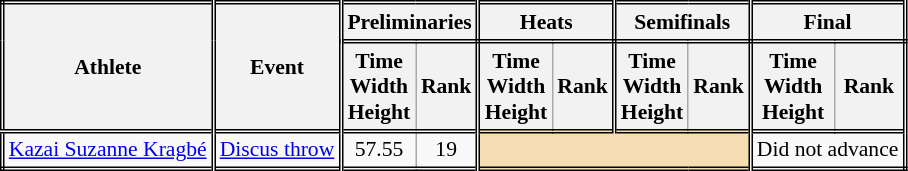<table class=wikitable style="font-size:90%; border: double;">
<tr>
<th rowspan="2" style="border-right:double">Athlete</th>
<th rowspan="2" style="border-right:double">Event</th>
<th colspan="2" style="border-right:double; border-bottom:double;">Preliminaries</th>
<th colspan="2" style="border-right:double; border-bottom:double;">Heats</th>
<th colspan="2" style="border-right:double; border-bottom:double;">Semifinals</th>
<th colspan="2" style="border-right:double; border-bottom:double;">Final</th>
</tr>
<tr>
<th>Time<br>Width<br>Height</th>
<th style="border-right:double">Rank</th>
<th>Time<br>Width<br>Height</th>
<th style="border-right:double">Rank</th>
<th>Time<br>Width<br>Height</th>
<th style="border-right:double">Rank</th>
<th>Time<br>Width<br>Height</th>
<th style="border-right:double">Rank</th>
</tr>
<tr style="border-top: double;">
<td style="border-right:double"><a href='#'>Kazai Suzanne Kragbé</a></td>
<td style="border-right:double"><a href='#'>Discus throw</a></td>
<td align=center>57.55</td>
<td align=center style="border-right:double">19</td>
<td style="border-right:double" colspan= 4 bgcolor="wheat"></td>
<td align=center colspan= 2>Did not advance</td>
</tr>
</table>
